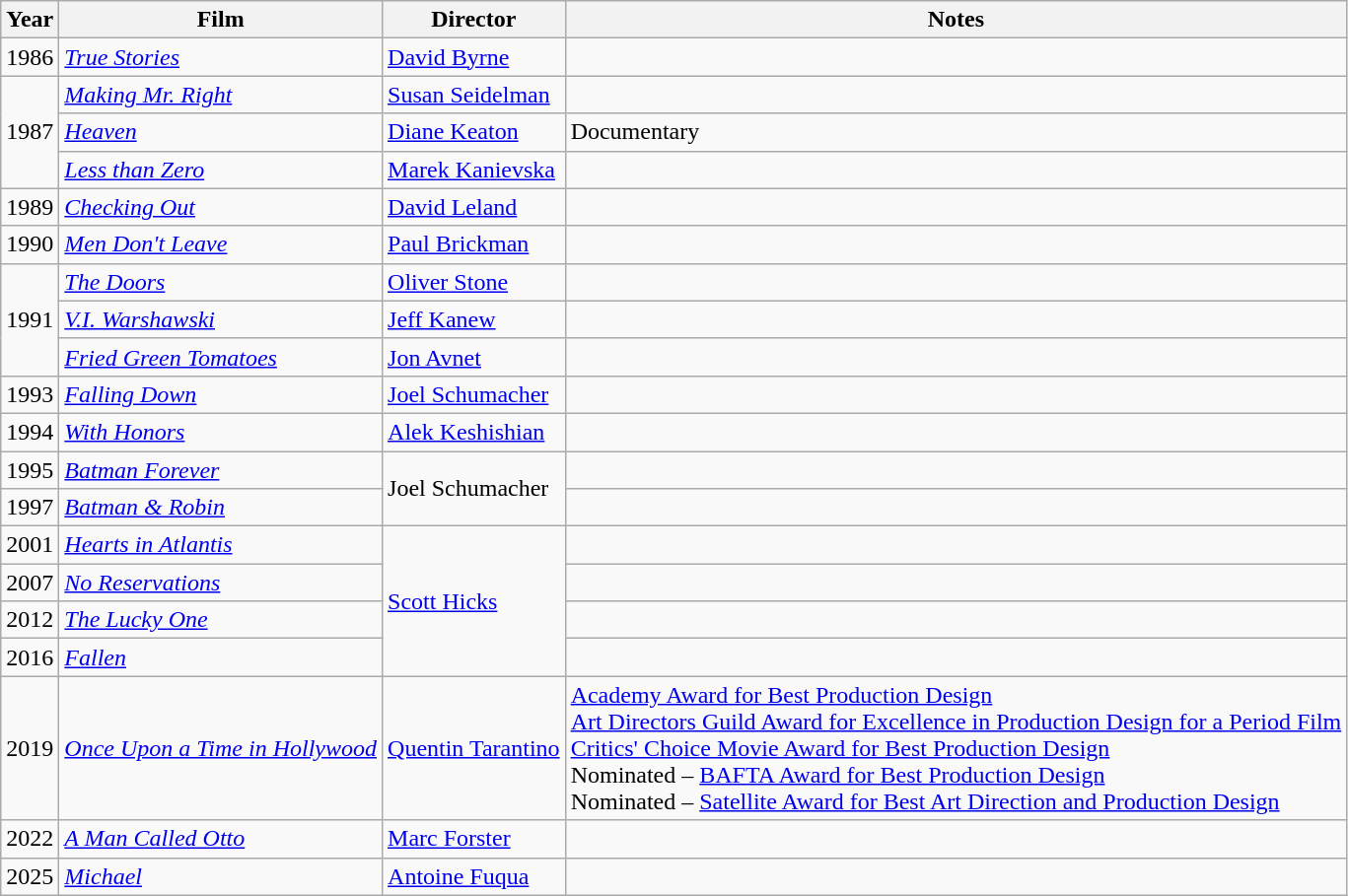<table class="wikitable">
<tr>
<th>Year</th>
<th>Film</th>
<th>Director</th>
<th>Notes</th>
</tr>
<tr>
<td>1986</td>
<td><em><a href='#'>True Stories</a></em></td>
<td><a href='#'>David Byrne</a></td>
<td></td>
</tr>
<tr>
<td rowspan="3">1987</td>
<td><em><a href='#'>Making Mr. Right</a></em></td>
<td><a href='#'>Susan Seidelman</a></td>
<td></td>
</tr>
<tr>
<td><em><a href='#'>Heaven</a></em></td>
<td><a href='#'>Diane Keaton</a></td>
<td>Documentary</td>
</tr>
<tr>
<td><em><a href='#'>Less than Zero</a></em></td>
<td><a href='#'>Marek Kanievska</a></td>
<td></td>
</tr>
<tr>
<td>1989</td>
<td><em><a href='#'>Checking Out</a></em></td>
<td><a href='#'>David Leland</a></td>
<td></td>
</tr>
<tr>
<td>1990</td>
<td><em><a href='#'>Men Don't Leave</a></em></td>
<td><a href='#'>Paul Brickman</a></td>
<td></td>
</tr>
<tr>
<td rowspan="3">1991</td>
<td><em><a href='#'>The Doors</a></em></td>
<td><a href='#'>Oliver Stone</a></td>
<td></td>
</tr>
<tr>
<td><em><a href='#'>V.I. Warshawski</a></em></td>
<td><a href='#'>Jeff Kanew</a></td>
<td></td>
</tr>
<tr>
<td><em><a href='#'>Fried Green Tomatoes</a></em></td>
<td><a href='#'>Jon Avnet</a></td>
<td></td>
</tr>
<tr>
<td>1993</td>
<td><em><a href='#'>Falling Down</a></em></td>
<td><a href='#'>Joel Schumacher</a></td>
<td></td>
</tr>
<tr>
<td>1994</td>
<td><em><a href='#'>With Honors</a></em></td>
<td><a href='#'>Alek Keshishian</a></td>
<td></td>
</tr>
<tr>
<td>1995</td>
<td><em><a href='#'>Batman Forever</a></em></td>
<td rowspan="2">Joel Schumacher</td>
<td></td>
</tr>
<tr>
<td>1997</td>
<td><em><a href='#'>Batman & Robin</a></em></td>
<td></td>
</tr>
<tr>
<td>2001</td>
<td><em><a href='#'>Hearts in Atlantis</a></em></td>
<td rowspan="4"><a href='#'>Scott Hicks</a></td>
<td></td>
</tr>
<tr>
<td>2007</td>
<td><em><a href='#'>No Reservations</a></em></td>
<td></td>
</tr>
<tr>
<td>2012</td>
<td><em><a href='#'>The Lucky One</a></em></td>
<td></td>
</tr>
<tr>
<td>2016</td>
<td><em><a href='#'>Fallen</a></em></td>
<td></td>
</tr>
<tr>
<td>2019</td>
<td><em><a href='#'>Once Upon a Time in Hollywood</a></em></td>
<td><a href='#'>Quentin Tarantino</a></td>
<td><a href='#'>Academy Award for Best Production Design</a><br><a href='#'>Art Directors Guild Award for Excellence in Production Design for a Period Film</a><br><a href='#'>Critics' Choice Movie Award for Best Production Design</a><br> Nominated – <a href='#'>BAFTA Award for Best Production Design</a><br> Nominated – <a href='#'>Satellite Award for Best Art Direction and Production Design</a></td>
</tr>
<tr>
<td>2022</td>
<td><em><a href='#'>A Man Called Otto</a></em></td>
<td><a href='#'>Marc Forster</a></td>
<td></td>
</tr>
<tr>
<td>2025</td>
<td><em><a href='#'>Michael</a></em></td>
<td><a href='#'>Antoine Fuqua</a></td>
<td></td>
</tr>
</table>
